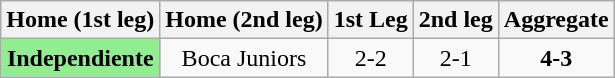<table class="wikitable" style="text-align: center;">
<tr>
<th>Home (1st leg)</th>
<th>Home (2nd leg)</th>
<th>1st Leg</th>
<th>2nd leg</th>
<th>Aggregate</th>
</tr>
<tr>
<td bgcolor="lightgreen"><strong>Independiente</strong></td>
<td>Boca Juniors</td>
<td>2-2</td>
<td>2-1</td>
<td><strong>4-3</strong></td>
</tr>
</table>
